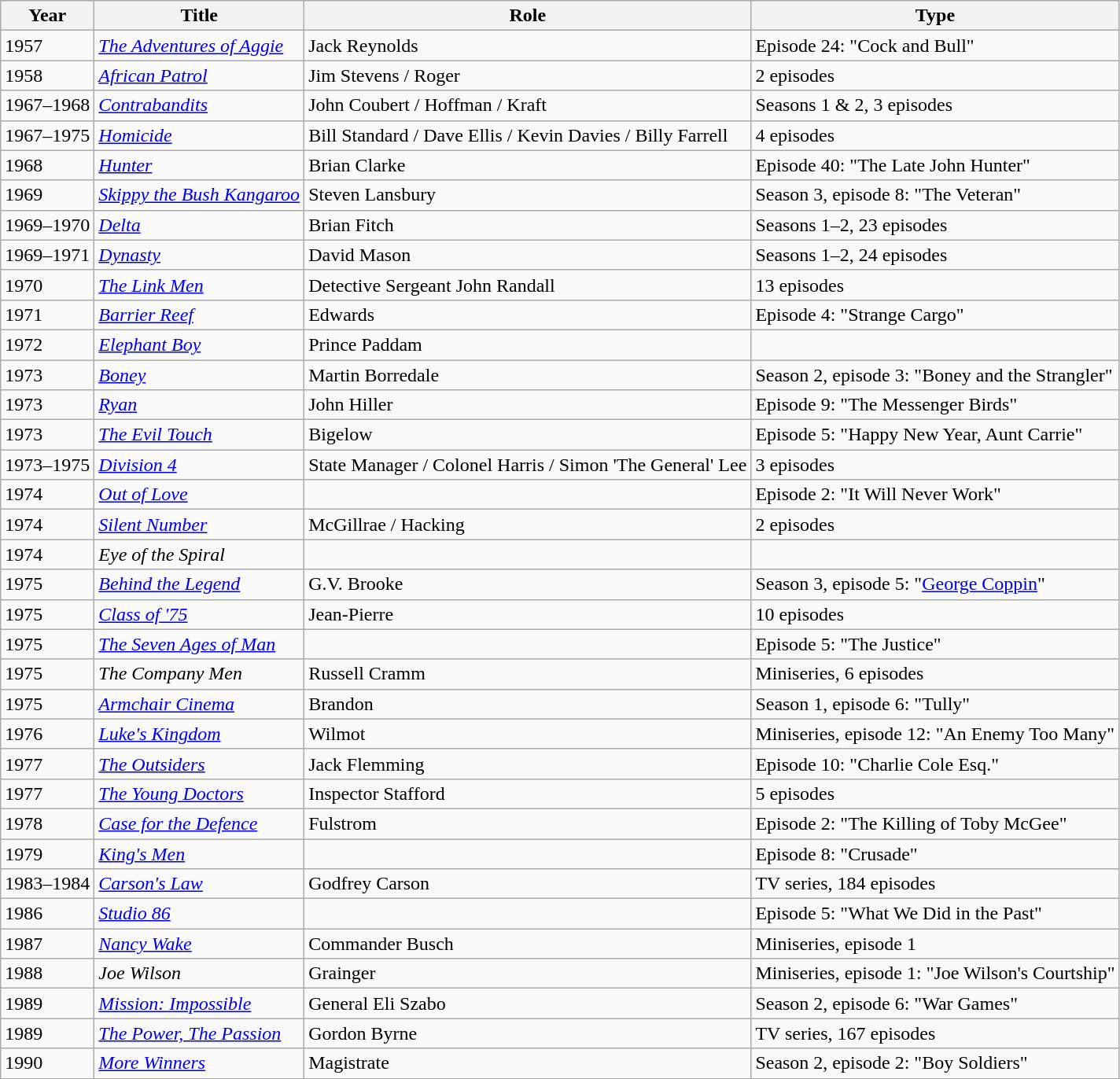<table class="wikitable">
<tr>
<th>Year</th>
<th>Title</th>
<th>Role</th>
<th>Type</th>
</tr>
<tr>
<td>1957</td>
<td><em><a href='#'>The Adventures of Aggie</a></em></td>
<td>Jack Reynolds</td>
<td>Episode 24: "Cock and Bull"</td>
</tr>
<tr>
<td>1958</td>
<td><em><a href='#'>African Patrol</a></em></td>
<td>Jim Stevens / Roger</td>
<td>2 episodes</td>
</tr>
<tr>
<td>1967–1968</td>
<td><em><a href='#'>Contrabandits</a></em></td>
<td>John Coubert / Hoffman / Kraft</td>
<td>Seasons 1 & 2, 3 episodes</td>
</tr>
<tr>
<td>1967–1975</td>
<td><em><a href='#'>Homicide</a></em></td>
<td>Bill Standard / Dave Ellis / Kevin Davies / Billy Farrell</td>
<td>4 episodes</td>
</tr>
<tr>
<td>1968</td>
<td><em><a href='#'>Hunter</a></em></td>
<td>Brian Clarke</td>
<td>Episode 40: "The Late John Hunter"</td>
</tr>
<tr>
<td>1969</td>
<td><em><a href='#'>Skippy the Bush Kangaroo</a></em></td>
<td>Steven Lansbury</td>
<td>Season 3, episode 8: "The Veteran"</td>
</tr>
<tr>
<td>1969–1970</td>
<td><em><a href='#'>Delta</a></em></td>
<td>Brian Fitch</td>
<td>Seasons 1–2, 23 episodes</td>
</tr>
<tr>
<td>1969–1971</td>
<td><em><a href='#'>Dynasty</a></em></td>
<td>David Mason</td>
<td>Seasons 1–2, 24 episodes</td>
</tr>
<tr>
<td>1970</td>
<td><em><a href='#'>The Link Men</a></em></td>
<td>Detective Sergeant John Randall</td>
<td>13 episodes</td>
</tr>
<tr>
<td>1971</td>
<td><em><a href='#'>Barrier Reef</a></em></td>
<td>Edwards</td>
<td>Episode 4: "Strange Cargo"</td>
</tr>
<tr>
<td>1972</td>
<td><em><a href='#'>Elephant Boy</a></em></td>
<td>Prince Paddam</td>
<td></td>
</tr>
<tr>
<td>1973</td>
<td><em><a href='#'>Boney</a></em></td>
<td>Martin Borredale</td>
<td>Season 2, episode 3: "Boney and the Strangler"</td>
</tr>
<tr>
<td>1973</td>
<td><em><a href='#'>Ryan</a></em></td>
<td>John Hiller</td>
<td>Episode 9: "The Messenger Birds"</td>
</tr>
<tr>
<td>1973</td>
<td><em><a href='#'>The Evil Touch</a></em></td>
<td>Bigelow</td>
<td>Episode 5: "Happy New Year, Aunt Carrie"</td>
</tr>
<tr>
<td>1973–1975</td>
<td><em><a href='#'>Division 4</a></em></td>
<td>State Manager / Colonel Harris / Simon 'The General' Lee</td>
<td>3 episodes</td>
</tr>
<tr>
<td>1974</td>
<td><em><a href='#'>Out of Love</a></em></td>
<td></td>
<td>Episode 2: "It Will Never Work"</td>
</tr>
<tr>
<td>1974</td>
<td><em><a href='#'>Silent Number</a></em></td>
<td>McGillrae / Hacking</td>
<td>2 episodes</td>
</tr>
<tr>
<td>1974</td>
<td><em>Eye of the Spiral</em></td>
<td></td>
<td></td>
</tr>
<tr>
<td>1975</td>
<td><em><a href='#'>Behind the Legend</a></em></td>
<td>G.V. Brooke</td>
<td>Season 3, episode 5: "<a href='#'>George Coppin</a>"</td>
</tr>
<tr>
<td>1975</td>
<td><em><a href='#'>Class of '75</a></em></td>
<td>Jean-Pierre</td>
<td>10 episodes</td>
</tr>
<tr>
<td>1975</td>
<td><em><a href='#'>The Seven Ages of Man</a></em></td>
<td></td>
<td>Episode 5: "The Justice"</td>
</tr>
<tr>
<td>1975</td>
<td><em>The Company Men</em></td>
<td>Russell Cramm</td>
<td>Miniseries, 6 episodes</td>
</tr>
<tr>
<td>1975</td>
<td><em><a href='#'>Armchair Cinema</a></em></td>
<td>Brandon</td>
<td>Season 1, episode 6: "Tully"</td>
</tr>
<tr>
<td>1976</td>
<td><em><a href='#'>Luke's Kingdom</a></em></td>
<td>Wilmot</td>
<td>Miniseries, episode 12: "An Enemy Too Many"</td>
</tr>
<tr>
<td>1977</td>
<td><em><a href='#'>The Outsiders</a></em></td>
<td>Jack Flemming</td>
<td>Episode 10: "Charlie Cole Esq."</td>
</tr>
<tr>
<td>1977</td>
<td><em><a href='#'>The Young Doctors</a></em></td>
<td>Inspector Stafford</td>
<td>5 episodes</td>
</tr>
<tr>
<td>1978</td>
<td><em><a href='#'>Case for the Defence</a></em></td>
<td>Fulstrom</td>
<td>Episode 2: "The Killing of Toby McGee"</td>
</tr>
<tr>
<td>1979</td>
<td><em><a href='#'>King's Men</a></em></td>
<td></td>
<td>Episode 8: "Crusade"</td>
</tr>
<tr>
<td>1983–1984</td>
<td><em><a href='#'>Carson's Law</a></em></td>
<td>Godfrey Carson</td>
<td>TV series, 184 episodes</td>
</tr>
<tr>
<td>1986</td>
<td><em><a href='#'>Studio 86</a></em></td>
<td></td>
<td>Episode 5: "What We Did in the Past"</td>
</tr>
<tr>
<td>1987</td>
<td><em><a href='#'>Nancy Wake</a></em></td>
<td>Commander Busch</td>
<td>Miniseries, episode 1</td>
</tr>
<tr>
<td>1988</td>
<td><em>Joe Wilson</em></td>
<td>Grainger</td>
<td>Miniseries, episode 1: "Joe Wilson's Courtship"</td>
</tr>
<tr>
<td>1989</td>
<td><em><a href='#'>Mission: Impossible</a></em></td>
<td>General Eli Szabo</td>
<td>Season 2, episode 6: "War Games"</td>
</tr>
<tr>
<td>1989</td>
<td><em><a href='#'>The Power, The Passion</a></em></td>
<td>Gordon Byrne</td>
<td>TV series, 167 episodes</td>
</tr>
<tr>
<td>1990</td>
<td><em><a href='#'>More Winners</a></em></td>
<td>Magistrate</td>
<td>Season 2, episode 2: "Boy Soldiers"</td>
</tr>
</table>
